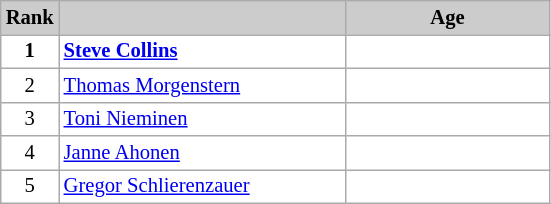<table class="wikitable plainrowheaders" style="background:#fff; font-size:86%; line-height:16px; border:grey solid 1px; border-collapse:collapse;">
<tr style="background:#ccc; text-align:center;">
<th style="background:#ccc;">Rank</th>
<th style="background:#ccc;" width="185"></th>
<th style="background:#ccc;" width="129">Age</th>
</tr>
<tr>
<td align=center><strong>1</strong></td>
<td> <strong><a href='#'>Steve Collins</a></strong></td>
<td><strong></strong></td>
</tr>
<tr>
<td align=center>2</td>
<td> <a href='#'>Thomas Morgenstern</a></td>
<td></td>
</tr>
<tr>
<td align=center>3</td>
<td> <a href='#'>Toni Nieminen</a></td>
<td></td>
</tr>
<tr>
<td align=center>4</td>
<td> <a href='#'>Janne Ahonen</a></td>
<td></td>
</tr>
<tr>
<td align=center>5</td>
<td> <a href='#'>Gregor Schlierenzauer</a></td>
<td></td>
</tr>
</table>
